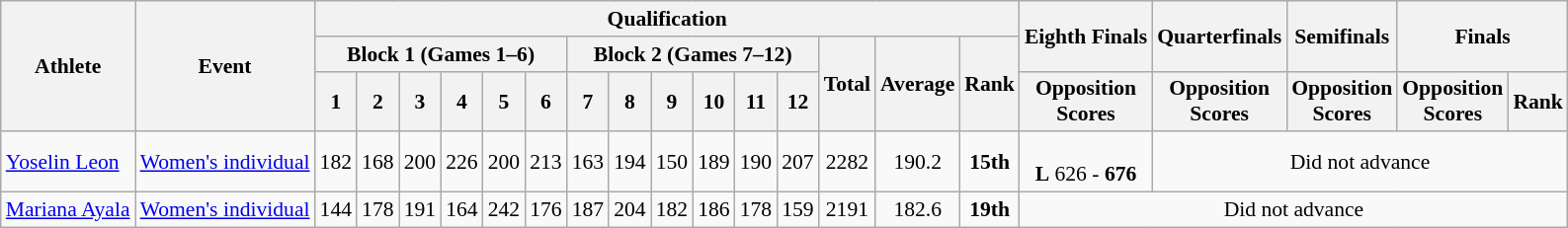<table class="wikitable" border="1" style="font-size:90%">
<tr>
<th rowspan=3>Athlete</th>
<th rowspan=3>Event</th>
<th colspan=15>Qualification</th>
<th rowspan=2>Eighth Finals</th>
<th rowspan=2>Quarterfinals</th>
<th rowspan=2>Semifinals</th>
<th rowspan=2 colspan=2>Finals</th>
</tr>
<tr>
<th colspan=6>Block 1 (Games 1–6)</th>
<th colspan=6>Block 2 (Games 7–12)</th>
<th rowspan=2>Total</th>
<th rowspan=2>Average</th>
<th rowspan=2>Rank</th>
</tr>
<tr>
<th>1</th>
<th>2</th>
<th>3</th>
<th>4</th>
<th>5</th>
<th>6</th>
<th>7</th>
<th>8</th>
<th>9</th>
<th>10</th>
<th>11</th>
<th>12</th>
<th>Opposition<br>Scores</th>
<th>Opposition<br>Scores</th>
<th>Opposition<br>Scores</th>
<th>Opposition<br>Scores</th>
<th>Rank</th>
</tr>
<tr>
<td><a href='#'>Yoselin Leon</a></td>
<td><a href='#'>Women's individual</a><br></td>
<td align=center>182</td>
<td align=center>168</td>
<td align=center>200</td>
<td align=center>226</td>
<td align=center>200</td>
<td align=center>213</td>
<td align=center>163</td>
<td align=center>194</td>
<td align=center>150</td>
<td align=center>189</td>
<td align=center>190</td>
<td align=center>207</td>
<td align=center>2282</td>
<td align=center>190.2</td>
<td align=center><strong>15th</strong></td>
<td align=center><br><strong>L</strong> 626 - <strong>676</strong></td>
<td align=center colspan="7">Did not advance</td>
</tr>
<tr>
<td><a href='#'>Mariana Ayala</a></td>
<td><a href='#'>Women's individual</a><br></td>
<td align=center>144</td>
<td align=center>178</td>
<td align=center>191</td>
<td align=center>164</td>
<td align=center>242</td>
<td align=center>176</td>
<td align=center>187</td>
<td align=center>204</td>
<td align=center>182</td>
<td align=center>186</td>
<td align=center>178</td>
<td align=center>159</td>
<td align=center>2191</td>
<td align=center>182.6</td>
<td align=center><strong>19th</strong></td>
<td align=center colspan="7">Did not advance</td>
</tr>
</table>
